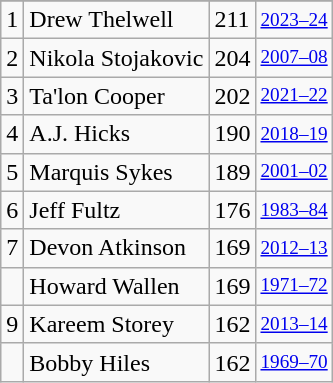<table class="wikitable">
<tr>
</tr>
<tr>
<td>1</td>
<td>Drew Thelwell</td>
<td>211</td>
<td style="font-size:80%;"><a href='#'>2023–24</a></td>
</tr>
<tr>
<td>2</td>
<td>Nikola Stojakovic</td>
<td>204</td>
<td style="font-size:80%;"><a href='#'>2007–08</a></td>
</tr>
<tr>
<td>3</td>
<td>Ta'lon Cooper</td>
<td>202</td>
<td style="font-size:80%;"><a href='#'>2021–22</a></td>
</tr>
<tr>
<td>4</td>
<td>A.J. Hicks</td>
<td>190</td>
<td style="font-size:80%;"><a href='#'>2018–19</a></td>
</tr>
<tr>
<td>5</td>
<td>Marquis Sykes</td>
<td>189</td>
<td style="font-size:80%;"><a href='#'>2001–02</a></td>
</tr>
<tr>
<td>6</td>
<td>Jeff Fultz</td>
<td>176</td>
<td style="font-size:80%;"><a href='#'>1983–84</a></td>
</tr>
<tr>
<td>7</td>
<td>Devon Atkinson</td>
<td>169</td>
<td style="font-size:80%;"><a href='#'>2012–13</a></td>
</tr>
<tr>
<td></td>
<td>Howard Wallen</td>
<td>169</td>
<td style="font-size:80%;"><a href='#'>1971–72</a></td>
</tr>
<tr>
<td>9</td>
<td>Kareem Storey</td>
<td>162</td>
<td style="font-size:80%;"><a href='#'>2013–14</a></td>
</tr>
<tr>
<td></td>
<td>Bobby Hiles</td>
<td>162</td>
<td style="font-size:80%;"><a href='#'>1969–70</a></td>
</tr>
</table>
